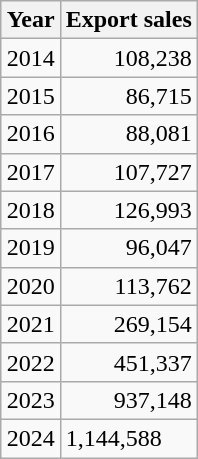<table class="wikitable" style="float:right;">
<tr>
<th>Year</th>
<th>Export sales</th>
</tr>
<tr>
<td>2014</td>
<td style="text-align:right;">108,238</td>
</tr>
<tr>
<td>2015</td>
<td style="text-align:right;">86,715</td>
</tr>
<tr>
<td>2016</td>
<td style="text-align:right;">88,081</td>
</tr>
<tr>
<td>2017</td>
<td style="text-align:right;">107,727</td>
</tr>
<tr>
<td>2018</td>
<td style="text-align:right;">126,993</td>
</tr>
<tr>
<td>2019</td>
<td style="text-align:right;">96,047</td>
</tr>
<tr>
<td>2020</td>
<td style="text-align:right;">113,762</td>
</tr>
<tr>
<td>2021</td>
<td style="text-align:right;">269,154</td>
</tr>
<tr>
<td>2022</td>
<td style="text-align:right;">451,337</td>
</tr>
<tr>
<td>2023</td>
<td style="text-align:right;">937,148</td>
</tr>
<tr>
<td>2024</td>
<td>1,144,588</td>
</tr>
</table>
